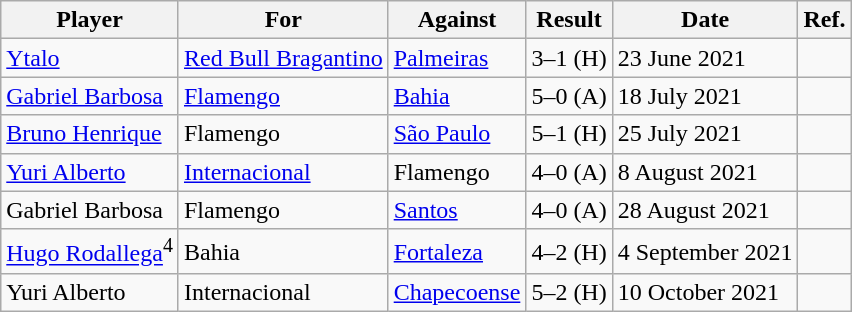<table class="wikitable">
<tr>
<th>Player</th>
<th>For</th>
<th>Against</th>
<th>Result</th>
<th>Date</th>
<th>Ref.</th>
</tr>
<tr>
<td> <a href='#'>Ytalo</a></td>
<td><a href='#'>Red Bull Bragantino</a></td>
<td><a href='#'>Palmeiras</a></td>
<td align="center">3–1 (H)</td>
<td>23 June 2021</td>
<td align="center"></td>
</tr>
<tr>
<td> <a href='#'>Gabriel Barbosa</a></td>
<td><a href='#'>Flamengo</a></td>
<td><a href='#'>Bahia</a></td>
<td align="center">5–0 (A)</td>
<td>18 July 2021</td>
<td align="center"></td>
</tr>
<tr>
<td> <a href='#'>Bruno Henrique</a></td>
<td>Flamengo</td>
<td><a href='#'>São Paulo</a></td>
<td align="center">5–1 (H)</td>
<td>25 July 2021</td>
<td align="center"></td>
</tr>
<tr>
<td> <a href='#'>Yuri Alberto</a></td>
<td><a href='#'>Internacional</a></td>
<td>Flamengo</td>
<td align="center">4–0 (A)</td>
<td>8 August 2021</td>
<td align="center"></td>
</tr>
<tr>
<td> Gabriel Barbosa</td>
<td>Flamengo</td>
<td><a href='#'>Santos</a></td>
<td align="center">4–0 (A)</td>
<td>28 August 2021</td>
<td align="center"></td>
</tr>
<tr>
<td> <a href='#'>Hugo Rodallega</a><sup>4</sup></td>
<td>Bahia</td>
<td><a href='#'>Fortaleza</a></td>
<td align="center">4–2 (H)</td>
<td>4 September 2021</td>
<td align="center"></td>
</tr>
<tr>
<td> Yuri Alberto</td>
<td>Internacional</td>
<td><a href='#'>Chapecoense</a></td>
<td align="center">5–2 (H)</td>
<td>10 October 2021</td>
<td align="center"></td>
</tr>
</table>
